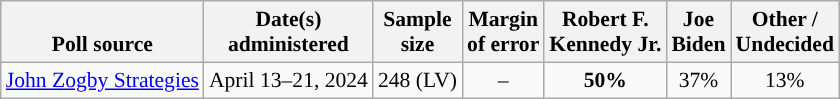<table class="wikitable sortable mw-datatable" style="font-size:90%;text-align:center;line-height:17px">
<tr valign=bottom>
<th>Poll source</th>
<th>Date(s)<br>administered</th>
<th>Sample<br>size</th>
<th>Margin<br>of error</th>
<th class="unsortable">Robert F.<br>Kennedy Jr.<br></th>
<th class="unsortable">Joe<br>Biden<br></th>
<th class="unsortable">Other /<br>Undecided</th>
</tr>
<tr>
<td style="text-align:left;"><a href='#'>John Zogby Strategies</a></td>
<td data-sort-value="2024-05-01">April 13–21, 2024</td>
<td>248 (LV)</td>
<td>–</td>
<td style="background-color:"><strong>50%</strong></td>
<td>37%</td>
<td>13%</td>
</tr>
</table>
